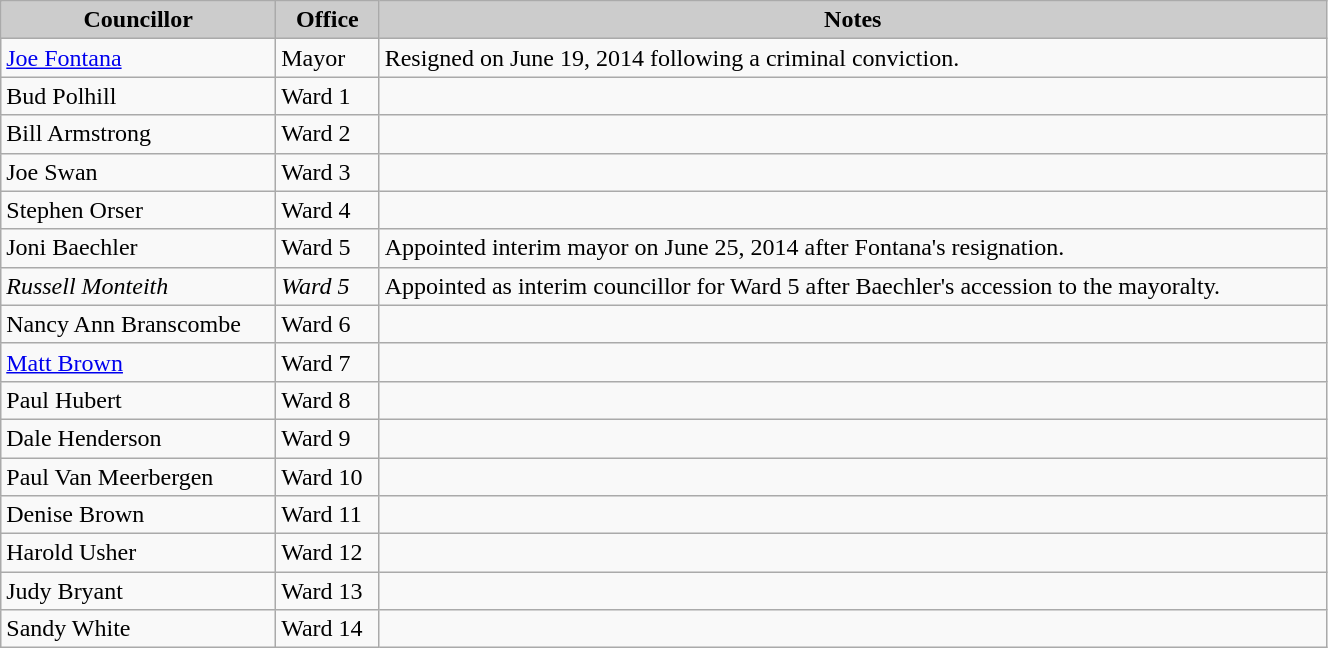<table class="wikitable" width=70%>
<tr>
<th style="background:#cccccc;"><strong>Councillor</strong></th>
<th style="background:#cccccc;"><strong>Office</strong></th>
<th style="background:#cccccc;"><strong>Notes</strong></th>
</tr>
<tr>
<td><a href='#'>Joe Fontana</a></td>
<td>Mayor</td>
<td>Resigned on June 19, 2014 following a criminal conviction.</td>
</tr>
<tr>
<td>Bud Polhill</td>
<td>Ward 1</td>
<td></td>
</tr>
<tr>
<td>Bill Armstrong</td>
<td>Ward 2</td>
<td></td>
</tr>
<tr>
<td>Joe Swan</td>
<td>Ward 3</td>
<td></td>
</tr>
<tr>
<td>Stephen Orser</td>
<td>Ward 4</td>
<td></td>
</tr>
<tr>
<td>Joni Baechler</td>
<td>Ward 5</td>
<td>Appointed interim mayor on June 25, 2014 after Fontana's resignation.</td>
</tr>
<tr>
<td><em>Russell Monteith</em></td>
<td><em>Ward 5</em></td>
<td>Appointed as interim councillor for Ward 5 after Baechler's accession to the mayoralty.</td>
</tr>
<tr>
<td>Nancy Ann Branscombe</td>
<td>Ward 6</td>
<td></td>
</tr>
<tr>
<td><a href='#'>Matt Brown</a></td>
<td>Ward 7</td>
<td></td>
</tr>
<tr>
<td>Paul Hubert</td>
<td>Ward 8</td>
<td></td>
</tr>
<tr>
<td>Dale Henderson</td>
<td>Ward 9</td>
<td></td>
</tr>
<tr>
<td>Paul Van Meerbergen</td>
<td>Ward 10</td>
<td></td>
</tr>
<tr>
<td>Denise Brown</td>
<td>Ward 11</td>
<td></td>
</tr>
<tr>
<td>Harold Usher</td>
<td>Ward 12</td>
<td></td>
</tr>
<tr>
<td>Judy Bryant</td>
<td>Ward 13</td>
<td></td>
</tr>
<tr>
<td>Sandy White</td>
<td>Ward 14</td>
<td></td>
</tr>
</table>
